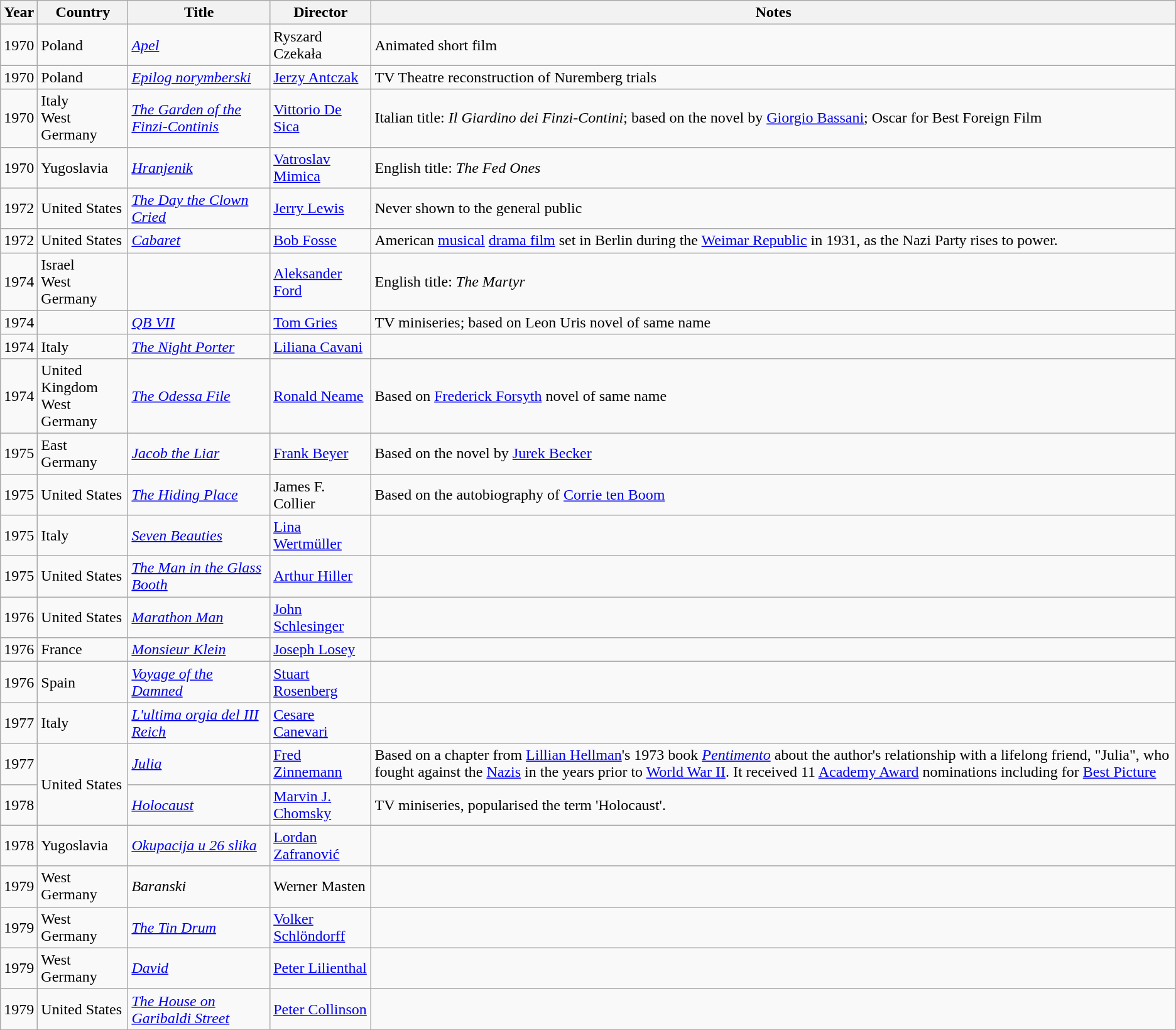<table class="wikitable sortable">
<tr>
<th>Year</th>
<th>Country</th>
<th>Title</th>
<th>Director</th>
<th>Notes</th>
</tr>
<tr>
<td>1970</td>
<td>Poland</td>
<td><em><a href='#'>Apel</a></em></td>
<td>Ryszard Czekała</td>
<td>Animated short film</td>
</tr>
<tr>
</tr>
<tr>
<td>1970</td>
<td>Poland</td>
<td><em><a href='#'>Epilog norymberski</a></em></td>
<td><a href='#'>Jerzy Antczak</a></td>
<td>TV Theatre reconstruction of Nuremberg trials</td>
</tr>
<tr>
<td>1970</td>
<td>Italy<br>West Germany</td>
<td><em><a href='#'>The Garden of the Finzi-Continis</a></em></td>
<td><a href='#'>Vittorio De Sica</a></td>
<td>Italian title: <em>Il Giardino dei Finzi-Contini</em>; based on the novel by <a href='#'>Giorgio Bassani</a>; Oscar for Best Foreign Film</td>
</tr>
<tr>
<td>1970</td>
<td>Yugoslavia</td>
<td><em><a href='#'>Hranjenik</a></em></td>
<td><a href='#'>Vatroslav Mimica</a></td>
<td>English title: <em>The Fed Ones</em></td>
</tr>
<tr>
<td>1972</td>
<td>United States</td>
<td><em><a href='#'>The Day the Clown Cried</a></em></td>
<td><a href='#'>Jerry Lewis</a></td>
<td>Never shown to the general public</td>
</tr>
<tr>
<td>1972</td>
<td>United States</td>
<td><em><a href='#'>Cabaret</a></em></td>
<td><a href='#'>Bob Fosse</a></td>
<td>American <a href='#'>musical</a> <a href='#'>drama film</a> set in Berlin during the <a href='#'>Weimar Republic</a> in 1931, as the Nazi Party rises to power.</td>
</tr>
<tr>
<td>1974</td>
<td>Israel<br>West Germany</td>
<td><em></em></td>
<td><a href='#'>Aleksander Ford</a></td>
<td>English title: <em>The Martyr</em></td>
</tr>
<tr>
<td>1974</td>
<td></td>
<td><em><a href='#'>QB VII</a></em></td>
<td><a href='#'>Tom Gries</a></td>
<td>TV miniseries; based on Leon Uris novel of same name</td>
</tr>
<tr>
<td>1974</td>
<td>Italy</td>
<td><em><a href='#'>The Night Porter</a></em></td>
<td><a href='#'>Liliana Cavani</a></td>
<td></td>
</tr>
<tr>
<td>1974</td>
<td>United Kingdom<br>West Germany</td>
<td><em><a href='#'>The Odessa File</a></em></td>
<td><a href='#'>Ronald Neame</a></td>
<td>Based on <a href='#'>Frederick Forsyth</a> novel of same name</td>
</tr>
<tr>
<td>1975</td>
<td>East Germany</td>
<td><em><a href='#'>Jacob the Liar</a></em></td>
<td><a href='#'>Frank Beyer</a></td>
<td>Based on the novel by <a href='#'>Jurek Becker</a></td>
</tr>
<tr>
<td>1975</td>
<td>United States</td>
<td><em><a href='#'>The Hiding Place</a></em></td>
<td>James F. Collier</td>
<td>Based on the autobiography of <a href='#'>Corrie ten Boom</a></td>
</tr>
<tr>
<td>1975</td>
<td>Italy</td>
<td><em><a href='#'>Seven Beauties</a></em></td>
<td><a href='#'>Lina Wertmüller</a></td>
<td></td>
</tr>
<tr>
<td>1975</td>
<td>United States</td>
<td><em><a href='#'>The Man in the Glass Booth</a></em></td>
<td><a href='#'>Arthur Hiller</a></td>
<td></td>
</tr>
<tr>
<td>1976</td>
<td>United States</td>
<td><em><a href='#'>Marathon Man</a></em></td>
<td><a href='#'>John Schlesinger</a></td>
<td></td>
</tr>
<tr>
<td>1976</td>
<td>France</td>
<td><em><a href='#'>Monsieur Klein</a></em></td>
<td><a href='#'>Joseph Losey</a></td>
</tr>
<tr>
<td>1976</td>
<td>Spain</td>
<td><em><a href='#'>Voyage of the Damned</a></em></td>
<td><a href='#'>Stuart Rosenberg</a></td>
<td></td>
</tr>
<tr>
<td>1977</td>
<td>Italy</td>
<td><em><a href='#'>L'ultima orgia del III Reich</a></em></td>
<td><a href='#'>Cesare Canevari</a></td>
<td></td>
</tr>
<tr>
<td>1977</td>
<td Rowspan=2>United States</td>
<td><em><a href='#'>Julia</a></em></td>
<td><a href='#'>Fred Zinnemann</a></td>
<td>Based on a chapter from <a href='#'>Lillian Hellman</a>'s 1973 book <em><a href='#'>Pentimento</a></em> about the author's relationship with a lifelong friend, "Julia", who fought against the <a href='#'>Nazis</a> in the years prior to <a href='#'>World War II</a>. It received 11 <a href='#'>Academy Award</a> nominations including for <a href='#'>Best Picture</a></td>
</tr>
<tr>
<td>1978</td>
<td><em><a href='#'>Holocaust</a></em></td>
<td><a href='#'>Marvin J. Chomsky</a></td>
<td>TV miniseries, popularised the term 'Holocaust'.</td>
</tr>
<tr>
<td>1978</td>
<td>Yugoslavia</td>
<td><em><a href='#'>Okupacija u 26 slika</a></em></td>
<td><a href='#'>Lordan Zafranović</a></td>
<td></td>
</tr>
<tr>
<td>1979</td>
<td>West Germany</td>
<td><em>Baranski</em></td>
<td>Werner Masten</td>
<td></td>
</tr>
<tr>
<td>1979</td>
<td>West Germany</td>
<td><em><a href='#'>The Tin Drum</a></em></td>
<td><a href='#'>Volker Schlöndorff</a></td>
<td></td>
</tr>
<tr>
<td>1979</td>
<td>West Germany</td>
<td><em><a href='#'>David</a></em></td>
<td><a href='#'>Peter Lilienthal</a></td>
<td></td>
</tr>
<tr>
<td>1979</td>
<td>United States</td>
<td><em><a href='#'>The House on Garibaldi Street</a></em></td>
<td><a href='#'>Peter Collinson</a></td>
<td></td>
</tr>
</table>
